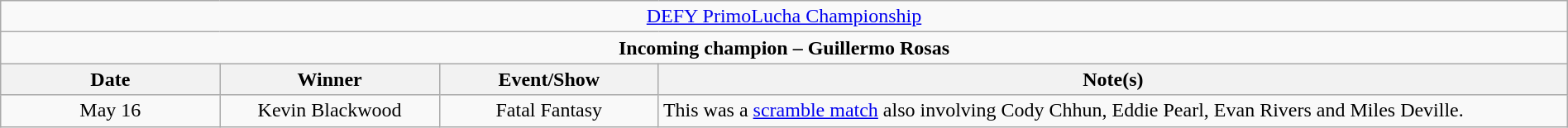<table class="wikitable" style="text-align:center; width:100%;">
<tr>
<td colspan="4" style="text-align: center;"><a href='#'>DEFY PrimoLucha Championship</a></td>
</tr>
<tr>
<td colspan="4" style="text-align: center;"><strong>Incoming champion – Guillermo Rosas</strong></td>
</tr>
<tr>
<th width=14%>Date</th>
<th width=14%>Winner</th>
<th width=14%>Event/Show</th>
<th width=58%>Note(s)</th>
</tr>
<tr>
<td>May 16</td>
<td>Kevin Blackwood</td>
<td>Fatal Fantasy</td>
<td align=left>This was a <a href='#'>scramble match</a> also involving Cody Chhun, Eddie Pearl, Evan Rivers and Miles Deville.</td>
</tr>
</table>
